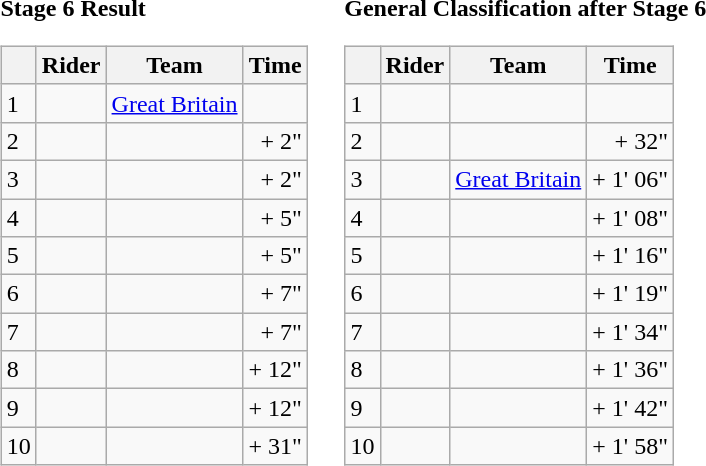<table>
<tr>
<td><strong>Stage 6 Result</strong><br><table class="wikitable">
<tr>
<th></th>
<th>Rider</th>
<th>Team</th>
<th>Time</th>
</tr>
<tr>
<td>1</td>
<td></td>
<td><a href='#'>Great Britain</a></td>
<td style="text-align:right;"></td>
</tr>
<tr>
<td>2</td>
<td></td>
<td></td>
<td style="text-align:right;">+ 2"</td>
</tr>
<tr>
<td>3</td>
<td></td>
<td></td>
<td style="text-align:right;">+ 2"</td>
</tr>
<tr>
<td>4</td>
<td></td>
<td></td>
<td style="text-align:right;">+ 5"</td>
</tr>
<tr>
<td>5</td>
<td></td>
<td></td>
<td style="text-align:right;">+ 5"</td>
</tr>
<tr>
<td>6</td>
<td></td>
<td></td>
<td style="text-align:right;">+ 7"</td>
</tr>
<tr>
<td>7</td>
<td></td>
<td></td>
<td style="text-align:right;">+ 7"</td>
</tr>
<tr>
<td>8</td>
<td></td>
<td></td>
<td style="text-align:right;">+ 12"</td>
</tr>
<tr>
<td>9</td>
<td></td>
<td></td>
<td style="text-align:right;">+ 12"</td>
</tr>
<tr>
<td>10</td>
<td></td>
<td></td>
<td style="text-align:right;">+ 31"</td>
</tr>
</table>
</td>
<td></td>
<td><strong>General Classification after Stage 6</strong><br><table class="wikitable">
<tr>
<th></th>
<th>Rider</th>
<th>Team</th>
<th>Time</th>
</tr>
<tr>
<td>1</td>
<td></td>
<td></td>
<td style="text-align:right;"></td>
</tr>
<tr>
<td>2</td>
<td></td>
<td></td>
<td style="text-align:right;">+ 32"</td>
</tr>
<tr>
<td>3</td>
<td></td>
<td><a href='#'>Great Britain</a></td>
<td style="text-align:right;">+ 1' 06"</td>
</tr>
<tr>
<td>4</td>
<td></td>
<td></td>
<td style="text-align:right;">+ 1' 08"</td>
</tr>
<tr>
<td>5</td>
<td></td>
<td></td>
<td style="text-align:right;">+ 1' 16"</td>
</tr>
<tr>
<td>6</td>
<td></td>
<td></td>
<td style="text-align:right;">+ 1' 19"</td>
</tr>
<tr>
<td>7</td>
<td></td>
<td></td>
<td style="text-align:right;">+ 1' 34"</td>
</tr>
<tr>
<td>8</td>
<td></td>
<td></td>
<td style="text-align:right;">+ 1' 36"</td>
</tr>
<tr>
<td>9</td>
<td></td>
<td></td>
<td style="text-align:right;">+ 1' 42"</td>
</tr>
<tr>
<td>10</td>
<td></td>
<td></td>
<td style="text-align:right;">+ 1' 58"</td>
</tr>
</table>
</td>
</tr>
</table>
